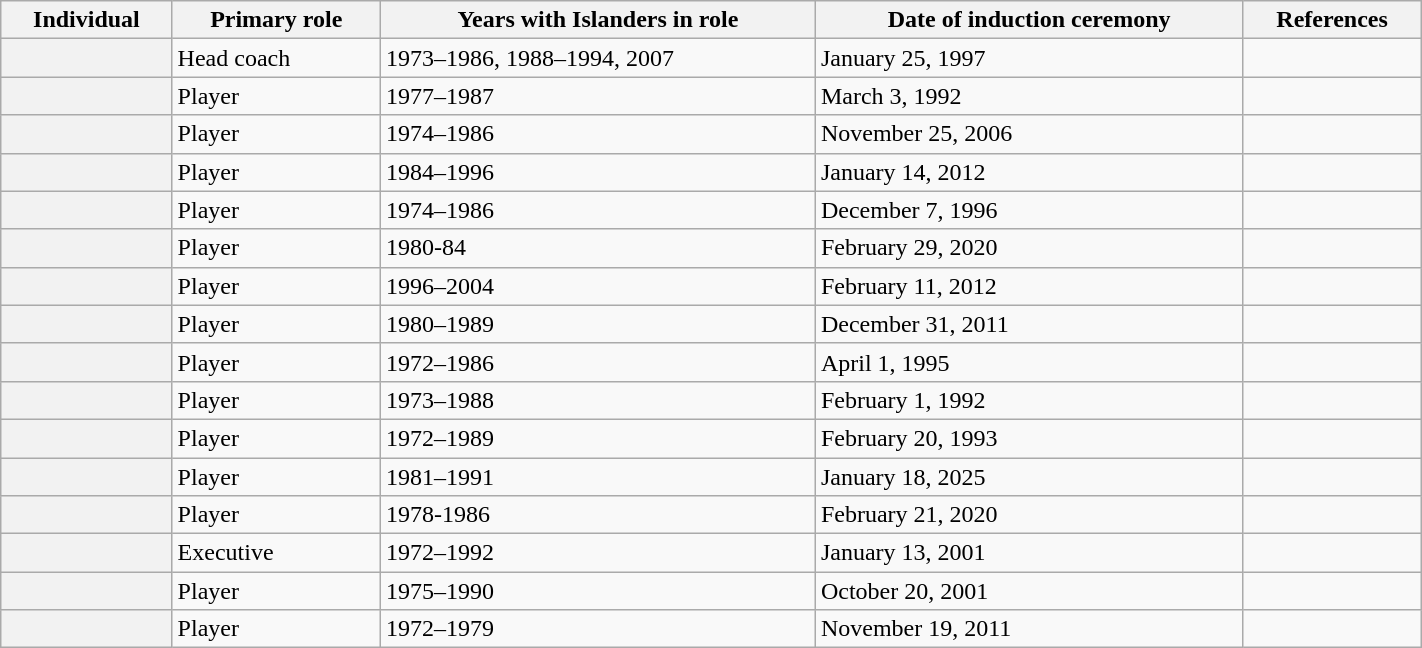<table class="wikitable sortable" width="75%">
<tr>
<th scope="col">Individual</th>
<th scope="col">Primary role</th>
<th scope="col">Years with Islanders in role</th>
<th scope="col">Date of induction ceremony</th>
<th scope="col" class="unsortable">References</th>
</tr>
<tr>
<th scope="row"></th>
<td>Head coach</td>
<td>1973–1986, 1988–1994, 2007</td>
<td>January 25, 1997</td>
<td></td>
</tr>
<tr>
<th scope="row"></th>
<td>Player</td>
<td>1977–1987</td>
<td>March 3, 1992</td>
<td></td>
</tr>
<tr>
<th scope="row"></th>
<td>Player</td>
<td>1974–1986</td>
<td>November 25, 2006</td>
<td></td>
</tr>
<tr>
<th scope="row"></th>
<td>Player</td>
<td>1984–1996</td>
<td>January 14, 2012</td>
<td></td>
</tr>
<tr>
<th scope="row"></th>
<td>Player</td>
<td>1974–1986</td>
<td>December 7, 1996</td>
<td></td>
</tr>
<tr>
<th scope="row"></th>
<td>Player</td>
<td>1980-84</td>
<td>February 29, 2020</td>
<td></td>
</tr>
<tr>
<th scope="row"></th>
<td>Player</td>
<td>1996–2004</td>
<td>February 11, 2012</td>
<td></td>
</tr>
<tr>
<th scope="row"></th>
<td>Player</td>
<td>1980–1989</td>
<td>December 31, 2011</td>
<td></td>
</tr>
<tr>
<th scope="row"></th>
<td>Player</td>
<td>1972–1986</td>
<td>April 1, 1995</td>
<td></td>
</tr>
<tr>
<th scope="row"></th>
<td>Player</td>
<td>1973–1988</td>
<td>February 1, 1992</td>
<td></td>
</tr>
<tr>
<th scope="row"></th>
<td>Player</td>
<td>1972–1989</td>
<td>February 20, 1993</td>
<td></td>
</tr>
<tr>
<th scope="row"></th>
<td>Player</td>
<td>1981–1991</td>
<td>January 18, 2025</td>
<td></td>
</tr>
<tr>
<th scope="row"></th>
<td>Player</td>
<td>1978-1986</td>
<td>February 21, 2020</td>
<td></td>
</tr>
<tr>
<th scope="row"></th>
<td>Executive</td>
<td>1972–1992</td>
<td>January 13, 2001</td>
<td></td>
</tr>
<tr>
<th scope="row"></th>
<td>Player</td>
<td>1975–1990</td>
<td>October 20, 2001</td>
<td></td>
</tr>
<tr>
<th scope="row"></th>
<td>Player</td>
<td>1972–1979</td>
<td>November 19, 2011</td>
<td></td>
</tr>
</table>
